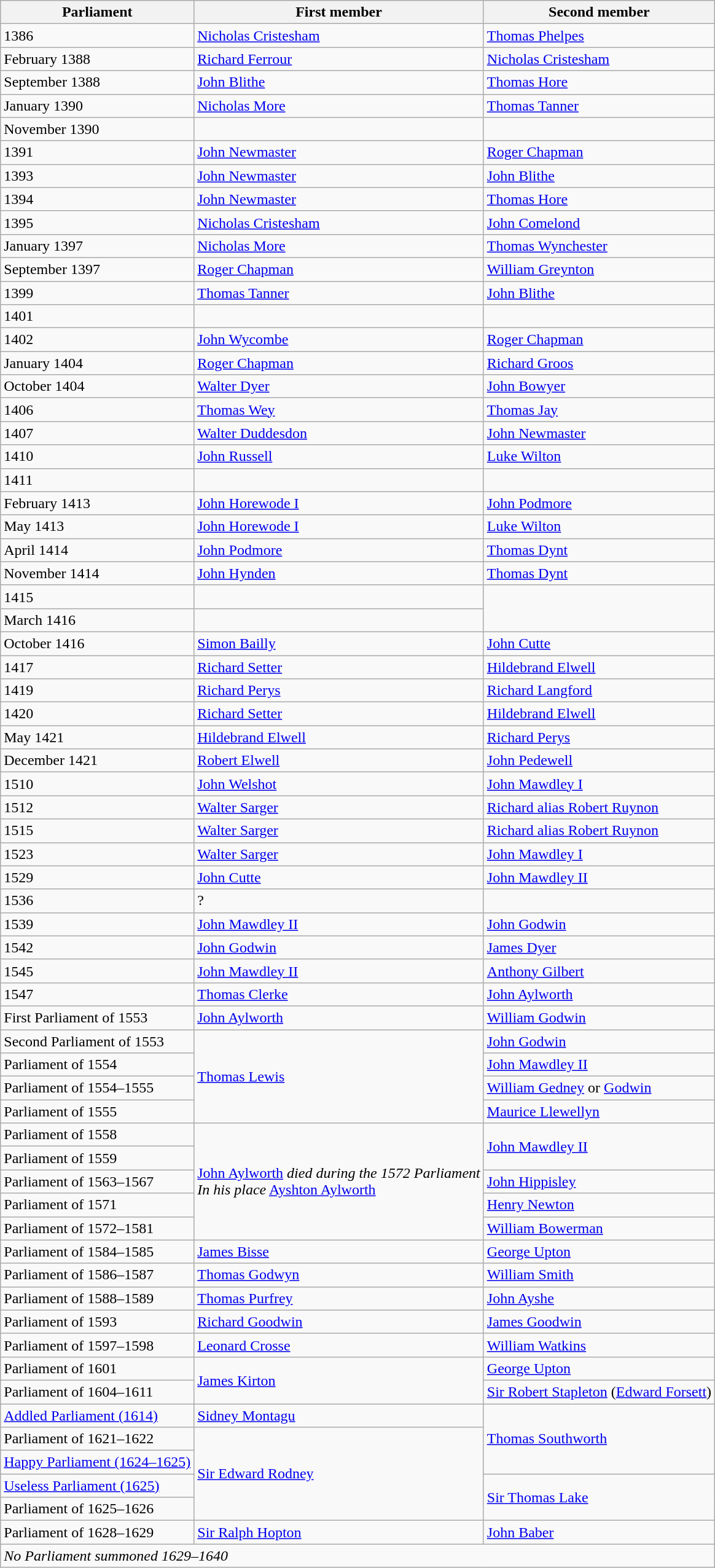<table class="wikitable">
<tr>
<th>Parliament</th>
<th>First member</th>
<th>Second member</th>
</tr>
<tr>
<td>1386</td>
<td><a href='#'>Nicholas Cristesham</a></td>
<td><a href='#'>Thomas Phelpes</a></td>
</tr>
<tr>
<td>February 1388</td>
<td><a href='#'>Richard Ferrour</a></td>
<td><a href='#'>Nicholas Cristesham</a></td>
</tr>
<tr>
<td>September 1388</td>
<td><a href='#'>John Blithe</a></td>
<td><a href='#'>Thomas Hore</a></td>
</tr>
<tr>
<td>January 1390</td>
<td><a href='#'>Nicholas More</a></td>
<td><a href='#'>Thomas Tanner</a></td>
</tr>
<tr>
<td>November 1390</td>
<td></td>
</tr>
<tr>
<td>1391</td>
<td><a href='#'>John Newmaster</a></td>
<td><a href='#'>Roger Chapman</a></td>
</tr>
<tr>
<td>1393</td>
<td><a href='#'>John Newmaster</a></td>
<td><a href='#'>John Blithe</a></td>
</tr>
<tr>
<td>1394</td>
<td><a href='#'>John Newmaster</a></td>
<td><a href='#'>Thomas Hore</a></td>
</tr>
<tr>
<td>1395</td>
<td><a href='#'>Nicholas Cristesham</a></td>
<td><a href='#'>John Comelond</a></td>
</tr>
<tr>
<td>January 1397</td>
<td><a href='#'>Nicholas More</a></td>
<td><a href='#'>Thomas Wynchester</a></td>
</tr>
<tr>
<td>September 1397</td>
<td><a href='#'>Roger Chapman</a></td>
<td><a href='#'>William Greynton</a></td>
</tr>
<tr>
<td>1399</td>
<td><a href='#'>Thomas Tanner</a></td>
<td><a href='#'>John Blithe</a></td>
</tr>
<tr>
<td>1401</td>
<td></td>
</tr>
<tr>
<td>1402</td>
<td><a href='#'>John Wycombe</a></td>
<td><a href='#'>Roger Chapman</a></td>
</tr>
<tr>
<td>January 1404</td>
<td><a href='#'>Roger Chapman</a></td>
<td><a href='#'>Richard Groos</a></td>
</tr>
<tr>
<td>October 1404</td>
<td><a href='#'>Walter Dyer</a></td>
<td><a href='#'>John Bowyer</a></td>
</tr>
<tr>
<td>1406</td>
<td><a href='#'>Thomas Wey</a></td>
<td><a href='#'>Thomas Jay</a></td>
</tr>
<tr>
<td>1407</td>
<td><a href='#'>Walter Duddesdon</a></td>
<td><a href='#'>John Newmaster</a></td>
</tr>
<tr>
<td>1410</td>
<td><a href='#'>John Russell</a></td>
<td><a href='#'>Luke Wilton</a></td>
</tr>
<tr>
<td>1411</td>
<td></td>
</tr>
<tr>
<td>February 1413</td>
<td><a href='#'>John Horewode I</a></td>
<td><a href='#'>John Podmore</a></td>
</tr>
<tr>
<td>May 1413</td>
<td><a href='#'>John Horewode I</a></td>
<td><a href='#'>Luke Wilton</a></td>
</tr>
<tr>
<td>April 1414</td>
<td><a href='#'>John Podmore</a></td>
<td><a href='#'>Thomas Dynt</a></td>
</tr>
<tr>
<td>November 1414</td>
<td><a href='#'>John Hynden</a></td>
<td><a href='#'>Thomas Dynt</a></td>
</tr>
<tr>
<td>1415</td>
<td></td>
</tr>
<tr>
<td>March 1416</td>
<td></td>
</tr>
<tr>
<td>October 1416</td>
<td><a href='#'>Simon Bailly</a></td>
<td><a href='#'>John Cutte</a></td>
</tr>
<tr>
<td>1417</td>
<td><a href='#'>Richard Setter</a></td>
<td><a href='#'>Hildebrand Elwell</a></td>
</tr>
<tr>
<td>1419</td>
<td><a href='#'>Richard Perys</a></td>
<td><a href='#'>Richard Langford</a></td>
</tr>
<tr>
<td>1420</td>
<td><a href='#'>Richard Setter</a></td>
<td><a href='#'>Hildebrand Elwell</a></td>
</tr>
<tr>
<td>May 1421</td>
<td><a href='#'>Hildebrand Elwell</a></td>
<td><a href='#'>Richard Perys</a></td>
</tr>
<tr>
<td>December 1421</td>
<td><a href='#'>Robert Elwell</a></td>
<td><a href='#'>John Pedewell</a></td>
</tr>
<tr>
<td>1510</td>
<td><a href='#'>John Welshot</a></td>
<td><a href='#'>John Mawdley I</a></td>
</tr>
<tr>
<td>1512</td>
<td><a href='#'>Walter Sarger</a></td>
<td><a href='#'>Richard alias Robert Ruynon</a></td>
</tr>
<tr>
<td>1515</td>
<td><a href='#'>Walter Sarger</a></td>
<td><a href='#'>Richard alias Robert Ruynon</a></td>
</tr>
<tr>
<td>1523</td>
<td><a href='#'>Walter Sarger</a></td>
<td><a href='#'>John Mawdley I</a></td>
</tr>
<tr>
<td>1529</td>
<td><a href='#'>John Cutte</a></td>
<td><a href='#'>John Mawdley II</a></td>
</tr>
<tr>
<td>1536</td>
<td>?</td>
</tr>
<tr>
<td>1539</td>
<td><a href='#'>John Mawdley II</a></td>
<td><a href='#'>John Godwin</a></td>
</tr>
<tr>
<td>1542</td>
<td><a href='#'>John Godwin</a></td>
<td><a href='#'>James Dyer</a></td>
</tr>
<tr>
<td>1545</td>
<td><a href='#'>John Mawdley II</a></td>
<td><a href='#'>Anthony Gilbert</a></td>
</tr>
<tr>
<td>1547</td>
<td><a href='#'>Thomas Clerke</a></td>
<td><a href='#'>John Aylworth</a></td>
</tr>
<tr>
<td>First Parliament of 1553</td>
<td><a href='#'>John Aylworth</a></td>
<td><a href='#'>William Godwin</a></td>
</tr>
<tr>
<td>Second Parliament of 1553</td>
<td rowspan="4"><a href='#'>Thomas Lewis</a></td>
<td><a href='#'>John Godwin</a></td>
</tr>
<tr>
<td>Parliament of 1554</td>
<td><a href='#'>John Mawdley II</a></td>
</tr>
<tr>
<td>Parliament of 1554–1555</td>
<td><a href='#'>William Gedney</a> or <a href='#'>Godwin</a></td>
</tr>
<tr>
<td>Parliament of 1555</td>
<td><a href='#'>Maurice Llewellyn</a></td>
</tr>
<tr>
<td>Parliament of 1558</td>
<td rowspan="5"><a href='#'>John Aylworth</a> <em>died during the 1572 Parliament</em><br><em>In his place</em> <a href='#'>Ayshton Aylworth</a></td>
<td rowspan="2"><a href='#'>John Mawdley II</a></td>
</tr>
<tr>
<td>Parliament of 1559</td>
</tr>
<tr>
<td>Parliament of 1563–1567</td>
<td><a href='#'>John Hippisley</a></td>
</tr>
<tr>
<td>Parliament of 1571</td>
<td><a href='#'>Henry Newton</a></td>
</tr>
<tr>
<td>Parliament of 1572–1581</td>
<td><a href='#'>William Bowerman</a></td>
</tr>
<tr>
<td>Parliament of 1584–1585</td>
<td><a href='#'>James Bisse</a></td>
<td><a href='#'>George Upton</a></td>
</tr>
<tr>
<td>Parliament of 1586–1587</td>
<td><a href='#'>Thomas Godwyn</a></td>
<td><a href='#'>William Smith</a></td>
</tr>
<tr>
<td>Parliament of 1588–1589</td>
<td><a href='#'>Thomas Purfrey</a></td>
<td><a href='#'>John Ayshe</a></td>
</tr>
<tr>
<td>Parliament of 1593</td>
<td><a href='#'>Richard Goodwin</a></td>
<td><a href='#'>James Goodwin</a></td>
</tr>
<tr>
<td>Parliament of 1597–1598</td>
<td><a href='#'>Leonard Crosse</a></td>
<td><a href='#'>William Watkins</a></td>
</tr>
<tr>
<td>Parliament of 1601</td>
<td rowspan="2"><a href='#'>James Kirton</a></td>
<td><a href='#'>George Upton</a></td>
</tr>
<tr>
<td>Parliament of 1604–1611</td>
<td><a href='#'>Sir Robert Stapleton</a> (<a href='#'>Edward Forsett</a>)</td>
</tr>
<tr>
<td><a href='#'>Addled Parliament (1614)</a></td>
<td><a href='#'>Sidney Montagu</a></td>
<td rowspan="3"><a href='#'>Thomas Southworth</a></td>
</tr>
<tr>
<td>Parliament of 1621–1622</td>
<td rowspan="4"><a href='#'>Sir Edward Rodney</a></td>
</tr>
<tr>
<td><a href='#'>Happy Parliament (1624–1625)</a></td>
</tr>
<tr>
<td><a href='#'>Useless Parliament (1625)</a></td>
<td rowspan="2"><a href='#'>Sir Thomas Lake</a></td>
</tr>
<tr>
<td>Parliament of 1625–1626</td>
</tr>
<tr>
<td>Parliament of 1628–1629</td>
<td><a href='#'>Sir Ralph Hopton</a></td>
<td><a href='#'>John Baber</a></td>
</tr>
<tr>
<td colspan="4"><em>No Parliament summoned 1629–1640</em></td>
</tr>
</table>
